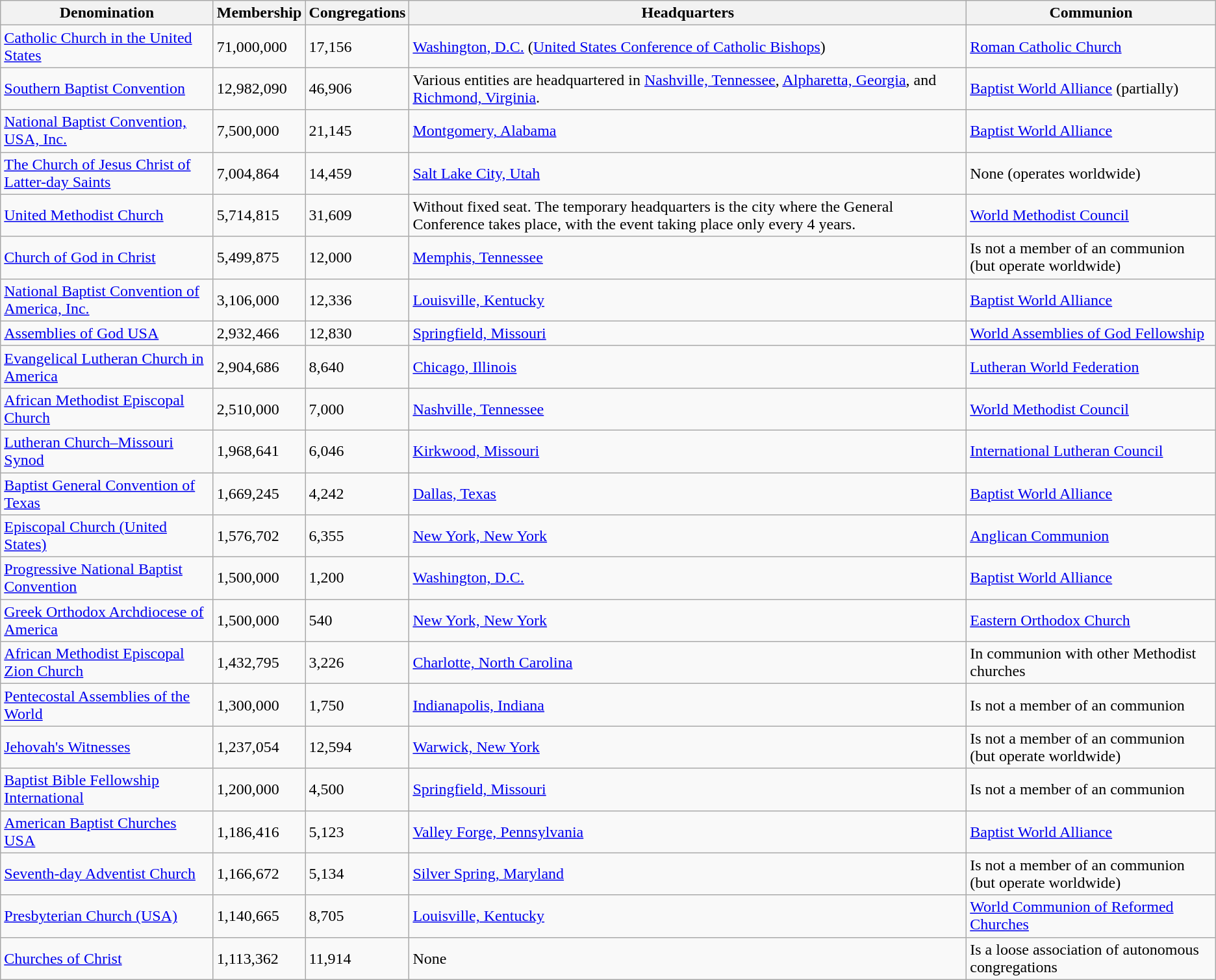<table class="wikitable sortable">
<tr>
<th>Denomination</th>
<th>Membership</th>
<th>Congregations</th>
<th>Headquarters</th>
<th>Communion</th>
</tr>
<tr>
<td><a href='#'>Catholic Church in the United States</a></td>
<td>71,000,000</td>
<td>17,156</td>
<td><a href='#'>Washington, D.C.</a> (<a href='#'>United States Conference of Catholic Bishops</a>)</td>
<td><a href='#'>Roman Catholic Church</a></td>
</tr>
<tr>
<td><a href='#'>Southern Baptist Convention</a></td>
<td>12,982,090</td>
<td>46,906</td>
<td>Various entities are headquartered in <a href='#'>Nashville, Tennessee</a>, <a href='#'>Alpharetta, Georgia</a>, and <a href='#'>Richmond, Virginia</a>.</td>
<td><a href='#'>Baptist World Alliance</a> (partially)</td>
</tr>
<tr>
<td><a href='#'>National Baptist Convention, USA, Inc.</a></td>
<td>7,500,000</td>
<td>21,145</td>
<td><a href='#'>Montgomery, Alabama</a></td>
<td><a href='#'>Baptist World Alliance</a></td>
</tr>
<tr>
<td><a href='#'>The Church of Jesus Christ of Latter-day Saints</a></td>
<td>7,004,864</td>
<td>14,459</td>
<td><a href='#'>Salt Lake City, Utah</a></td>
<td>None (operates worldwide)</td>
</tr>
<tr>
<td><a href='#'>United Methodist Church</a></td>
<td>5,714,815</td>
<td>31,609</td>
<td>Without fixed seat. The temporary headquarters is the city where the General Conference takes place, with the event taking place only every 4 years.</td>
<td><a href='#'>World Methodist Council</a></td>
</tr>
<tr>
<td><a href='#'>Church of God in Christ</a></td>
<td>5,499,875</td>
<td>12,000</td>
<td><a href='#'>Memphis, Tennessee</a></td>
<td>Is not a member of an communion (but operate worldwide)</td>
</tr>
<tr>
<td><a href='#'>National Baptist Convention of America, Inc.</a></td>
<td>3,106,000</td>
<td>12,336</td>
<td><a href='#'>Louisville, Kentucky</a></td>
<td><a href='#'>Baptist World Alliance</a></td>
</tr>
<tr>
<td><a href='#'>Assemblies of God USA</a></td>
<td>2,932,466</td>
<td>12,830</td>
<td><a href='#'>Springfield, Missouri</a></td>
<td><a href='#'>World Assemblies of God Fellowship</a></td>
</tr>
<tr>
<td><a href='#'>Evangelical Lutheran Church in America</a></td>
<td>2,904,686</td>
<td>8,640</td>
<td><a href='#'>Chicago, Illinois</a></td>
<td><a href='#'>Lutheran World Federation</a></td>
</tr>
<tr>
<td><a href='#'>African Methodist Episcopal Church</a></td>
<td>2,510,000</td>
<td>7,000</td>
<td><a href='#'>Nashville, Tennessee</a></td>
<td><a href='#'>World Methodist Council</a></td>
</tr>
<tr>
<td><a href='#'>Lutheran Church–Missouri Synod</a></td>
<td>1,968,641</td>
<td>6,046</td>
<td><a href='#'>Kirkwood, Missouri</a></td>
<td><a href='#'>International Lutheran Council</a></td>
</tr>
<tr>
<td><a href='#'>Baptist General Convention of Texas</a></td>
<td>1,669,245</td>
<td>4,242</td>
<td><a href='#'>Dallas, Texas</a></td>
<td><a href='#'>Baptist World Alliance</a></td>
</tr>
<tr>
<td><a href='#'>Episcopal Church (United States)</a></td>
<td>1,576,702</td>
<td>6,355</td>
<td><a href='#'>New York, New York</a></td>
<td><a href='#'>Anglican Communion</a></td>
</tr>
<tr>
<td><a href='#'>Progressive National Baptist Convention</a></td>
<td>1,500,000</td>
<td>1,200</td>
<td><a href='#'>Washington, D.C.</a></td>
<td><a href='#'>Baptist World Alliance</a></td>
</tr>
<tr>
<td><a href='#'>Greek Orthodox Archdiocese of America</a></td>
<td>1,500,000</td>
<td>540</td>
<td><a href='#'>New York, New York</a></td>
<td><a href='#'>Eastern Orthodox Church</a></td>
</tr>
<tr>
<td><a href='#'>African Methodist Episcopal Zion Church</a></td>
<td>1,432,795</td>
<td>3,226</td>
<td><a href='#'>Charlotte, North Carolina</a></td>
<td>In communion with other Methodist churches</td>
</tr>
<tr>
<td><a href='#'>Pentecostal Assemblies of the World</a></td>
<td>1,300,000</td>
<td>1,750</td>
<td><a href='#'>Indianapolis, Indiana</a></td>
<td>Is not a member of an communion</td>
</tr>
<tr>
<td><a href='#'>Jehovah's Witnesses</a></td>
<td>1,237,054</td>
<td>12,594</td>
<td><a href='#'>Warwick, New York</a></td>
<td>Is not a member of an communion (but operate worldwide)</td>
</tr>
<tr>
<td><a href='#'>Baptist Bible Fellowship International</a></td>
<td>1,200,000</td>
<td>4,500</td>
<td><a href='#'>Springfield, Missouri</a></td>
<td>Is not a member of an communion</td>
</tr>
<tr>
<td><a href='#'>American Baptist Churches USA</a></td>
<td>1,186,416</td>
<td>5,123</td>
<td><a href='#'>Valley Forge, Pennsylvania</a></td>
<td><a href='#'>Baptist World Alliance</a></td>
</tr>
<tr>
<td><a href='#'>Seventh-day Adventist Church</a></td>
<td>1,166,672</td>
<td>5,134</td>
<td><a href='#'>Silver Spring, Maryland</a></td>
<td>Is not a member of an communion (but operate worldwide)</td>
</tr>
<tr>
<td><a href='#'>Presbyterian Church (USA)</a></td>
<td>1,140,665</td>
<td>8,705</td>
<td><a href='#'>Louisville, Kentucky</a></td>
<td><a href='#'>World Communion of Reformed Churches</a></td>
</tr>
<tr>
<td><a href='#'>Churches of Christ</a></td>
<td>1,113,362</td>
<td>11,914</td>
<td>None</td>
<td>Is a loose association of autonomous congregations</td>
</tr>
</table>
